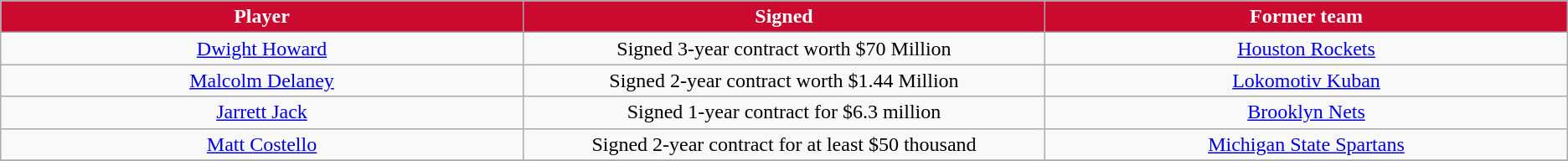<table class="wikitable sortable sortable" style="text-align: center">
<tr>
<th style="background:#cc092f; color:white" width="10%">Player</th>
<th style="background:#cc092f; color:white" width="10%">Signed</th>
<th style="background:#cc092f; color:white" width="10%">Former team</th>
</tr>
<tr>
<td><a href='#'>Dwight Howard</a></td>
<td>Signed 3-year contract worth $70 Million</td>
<td><a href='#'>Houston Rockets</a></td>
</tr>
<tr>
<td><a href='#'>Malcolm Delaney</a></td>
<td>Signed 2-year contract worth $1.44 Million</td>
<td> <a href='#'>Lokomotiv Kuban</a></td>
</tr>
<tr>
<td><a href='#'>Jarrett Jack</a></td>
<td>Signed 1-year contract for $6.3 million</td>
<td><a href='#'>Brooklyn Nets</a></td>
</tr>
<tr>
<td><a href='#'>Matt Costello</a></td>
<td>Signed 2-year contract for at least $50 thousand</td>
<td><a href='#'>Michigan State Spartans</a></td>
</tr>
<tr>
</tr>
</table>
